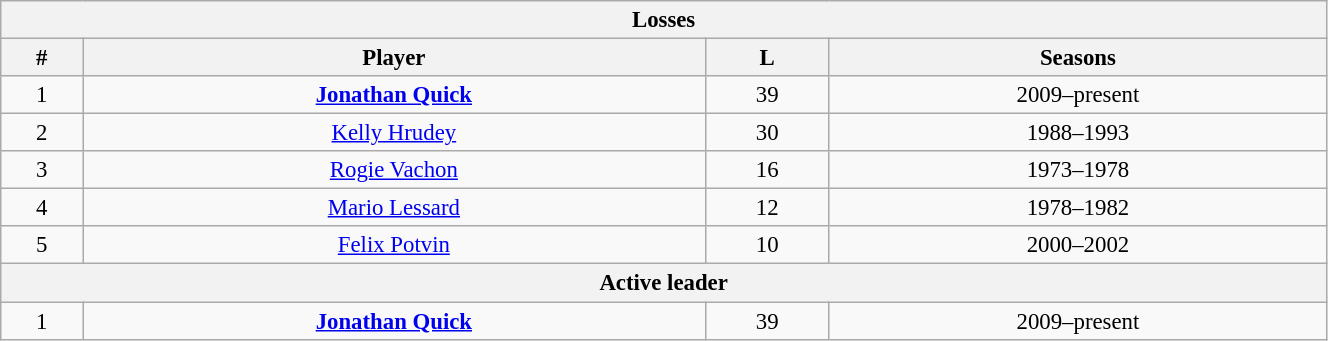<table class="wikitable" style="text-align: center; font-size: 95%" width="70%">
<tr>
<th colspan="4">Losses</th>
</tr>
<tr>
<th>#</th>
<th>Player</th>
<th>L</th>
<th>Seasons</th>
</tr>
<tr>
<td>1</td>
<td><strong><a href='#'>Jonathan Quick</a></strong></td>
<td>39</td>
<td>2009–present</td>
</tr>
<tr>
<td>2</td>
<td><a href='#'>Kelly Hrudey</a></td>
<td>30</td>
<td>1988–1993</td>
</tr>
<tr>
<td>3</td>
<td><a href='#'>Rogie Vachon</a></td>
<td>16</td>
<td>1973–1978</td>
</tr>
<tr>
<td>4</td>
<td><a href='#'>Mario Lessard</a></td>
<td>12</td>
<td>1978–1982</td>
</tr>
<tr>
<td>5</td>
<td><a href='#'>Felix Potvin</a></td>
<td>10</td>
<td>2000–2002</td>
</tr>
<tr>
<th colspan="4">Active leader</th>
</tr>
<tr>
<td>1</td>
<td><strong><a href='#'>Jonathan Quick</a></strong></td>
<td>39</td>
<td>2009–present</td>
</tr>
</table>
